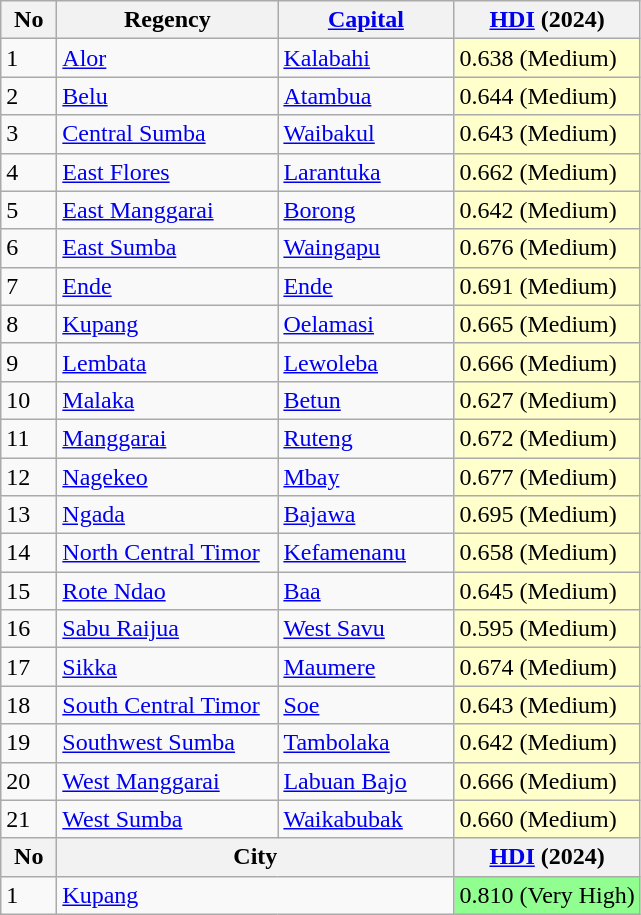<table class="wikitable sortable">
<tr>
<th width= "30">No</th>
<th width="140">Regency</th>
<th width="110"><a href='#'>Capital</a></th>
<th><a href='#'>HDI</a> (2024)</th>
</tr>
<tr>
<td>1</td>
<td><a href='#'>Alor</a></td>
<td><a href='#'>Kalabahi</a></td>
<td style="background-color:#FFFFCC">0.638 (Medium)</td>
</tr>
<tr>
<td>2</td>
<td><a href='#'>Belu</a></td>
<td><a href='#'>Atambua</a></td>
<td style="background-color:#FFFFCC">0.644 (Medium)</td>
</tr>
<tr>
<td>3</td>
<td><a href='#'>Central Sumba</a></td>
<td><a href='#'>Waibakul</a></td>
<td style="background-color:#FFFFCC">0.643 (Medium)</td>
</tr>
<tr>
<td>4</td>
<td><a href='#'>East Flores</a></td>
<td><a href='#'>Larantuka</a></td>
<td style="background-color:#FFFFCC">0.662 (Medium)</td>
</tr>
<tr>
<td>5</td>
<td><a href='#'>East Manggarai</a></td>
<td><a href='#'>Borong</a></td>
<td style="background-color:#FFFFCC">0.642 (Medium)</td>
</tr>
<tr>
<td>6</td>
<td><a href='#'>East Sumba</a></td>
<td><a href='#'>Waingapu</a></td>
<td style="background-color:#FFFFCC">0.676 (Medium)</td>
</tr>
<tr>
<td>7</td>
<td><a href='#'>Ende</a></td>
<td><a href='#'>Ende</a></td>
<td style="background-color:#FFFFCC">0.691 (Medium)</td>
</tr>
<tr>
<td>8</td>
<td><a href='#'>Kupang</a></td>
<td><a href='#'>Oelamasi</a></td>
<td style="background-color:#FFFFCC">0.665 (Medium)</td>
</tr>
<tr>
<td>9</td>
<td><a href='#'>Lembata</a></td>
<td><a href='#'>Lewoleba</a></td>
<td style="background-color:#FFFFCC">0.666 (Medium)</td>
</tr>
<tr>
<td>10</td>
<td><a href='#'>Malaka</a></td>
<td><a href='#'>Betun</a></td>
<td style="background-color:#FFFFCC">0.627 (Medium)</td>
</tr>
<tr>
<td>11</td>
<td><a href='#'>Manggarai</a></td>
<td><a href='#'>Ruteng</a></td>
<td style="background-color:#FFFFCC">0.672 (Medium)</td>
</tr>
<tr>
<td>12</td>
<td><a href='#'>Nagekeo</a></td>
<td><a href='#'>Mbay</a></td>
<td style="background-color:#FFFFCC">0.677 (Medium)</td>
</tr>
<tr>
<td>13</td>
<td><a href='#'>Ngada</a></td>
<td><a href='#'>Bajawa</a></td>
<td style="background-color:#FFFFCC">0.695 (Medium)</td>
</tr>
<tr>
<td>14</td>
<td><a href='#'>North Central Timor</a></td>
<td><a href='#'>Kefamenanu</a></td>
<td style="background-color:#FFFFCC">0.658 (Medium)</td>
</tr>
<tr>
<td>15</td>
<td><a href='#'>Rote Ndao</a></td>
<td><a href='#'>Baa</a></td>
<td style="background-color:#FFFFCC">0.645 (Medium)</td>
</tr>
<tr>
<td>16</td>
<td><a href='#'>Sabu Raijua</a></td>
<td><a href='#'>West Savu</a></td>
<td style="background-color:#FFFFCC">0.595 (Medium)</td>
</tr>
<tr>
<td>17</td>
<td><a href='#'>Sikka</a></td>
<td><a href='#'>Maumere</a></td>
<td style="background-color:#FFFFCC">0.674 (Medium)</td>
</tr>
<tr>
<td>18</td>
<td><a href='#'>South Central Timor</a></td>
<td><a href='#'>Soe</a></td>
<td style="background-color:#FFFFCC">0.643 (Medium)</td>
</tr>
<tr>
<td>19</td>
<td><a href='#'>Southwest Sumba</a></td>
<td><a href='#'>Tambolaka</a></td>
<td style="background-color:#FFFFCC">0.642 (Medium)</td>
</tr>
<tr>
<td>20</td>
<td><a href='#'>West Manggarai</a></td>
<td><a href='#'>Labuan Bajo</a></td>
<td style="background-color:#FFFFCC">0.666 (Medium)</td>
</tr>
<tr>
<td>21</td>
<td><a href='#'>West Sumba</a></td>
<td><a href='#'>Waikabubak</a></td>
<td style="background-color:#FFFFCC">0.660 (Medium)</td>
</tr>
<tr>
<th>No</th>
<th colspan="2">City</th>
<th><a href='#'>HDI</a> (2024)</th>
</tr>
<tr>
<td>1</td>
<td colspan="2"><a href='#'>Kupang</a></td>
<td style="background-color:#90FF90">0.810 (Very High)</td>
</tr>
</table>
